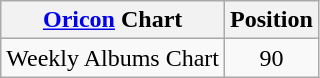<table class="wikitable">
<tr>
<th><a href='#'>Oricon</a> Chart</th>
<th>Position</th>
</tr>
<tr>
<td>Weekly Albums Chart</td>
<td style="text-align:center;">90</td>
</tr>
</table>
